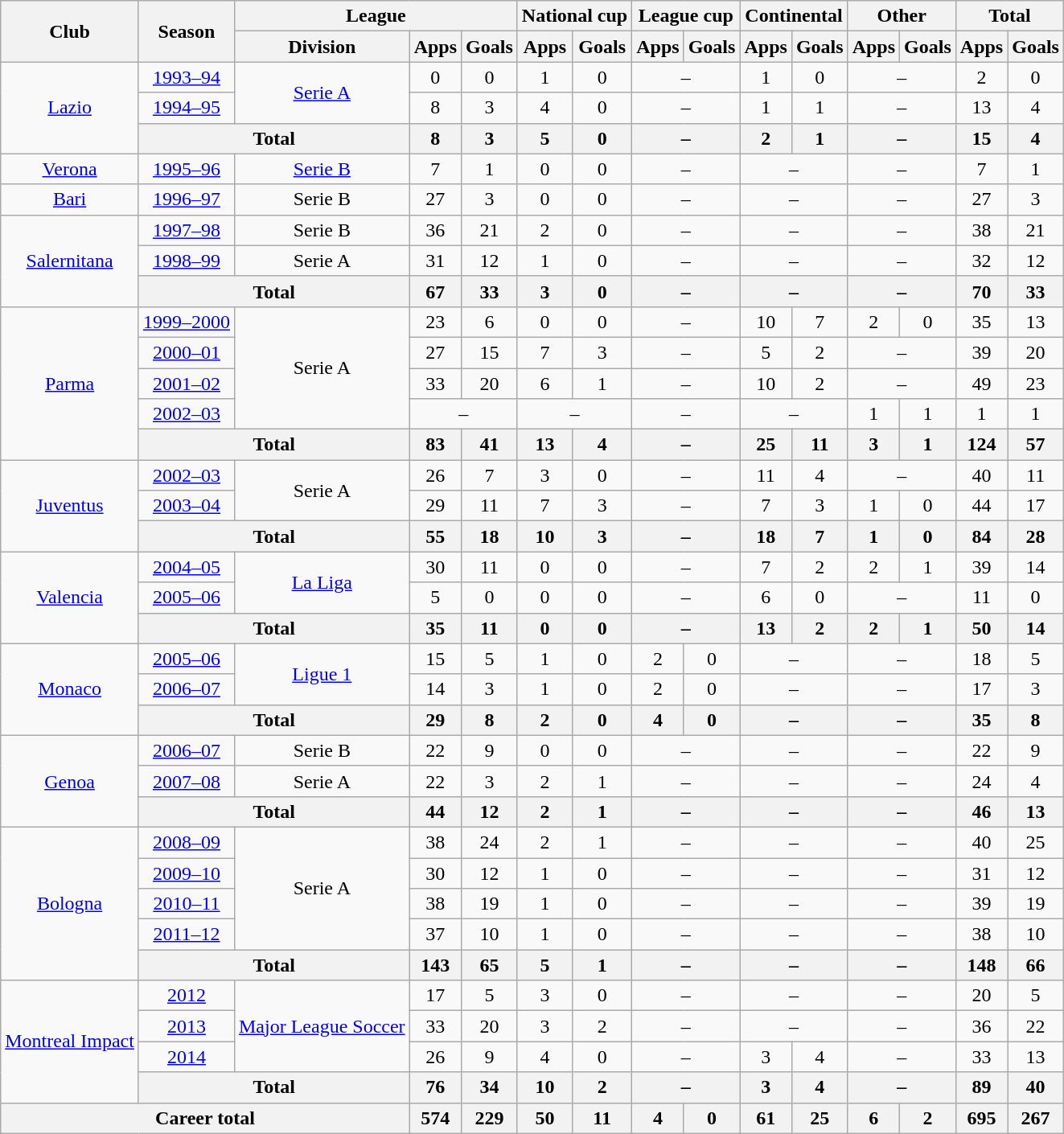<table class="wikitable" style="text-align:center">
<tr>
<th rowspan="2">Club</th>
<th rowspan="2">Season</th>
<th colspan="3">League</th>
<th colspan="2">National cup</th>
<th colspan="2">League cup</th>
<th colspan="2">Continental</th>
<th colspan="2">Other</th>
<th colspan="2">Total</th>
</tr>
<tr>
<th>Division</th>
<th>Apps</th>
<th>Goals</th>
<th>Apps</th>
<th>Goals</th>
<th>Apps</th>
<th>Goals</th>
<th>Apps</th>
<th>Goals</th>
<th>Apps</th>
<th>Goals</th>
<th>Apps</th>
<th>Goals</th>
</tr>
<tr>
<td rowspan="3"><a href='#'>Lazio</a></td>
<td><a href='#'>1993–94</a></td>
<td rowspan="2"><a href='#'>Serie A</a></td>
<td>0</td>
<td>0</td>
<td>1</td>
<td>0</td>
<td colspan="2">–</td>
<td>1</td>
<td>0</td>
<td colspan="2">–</td>
<td>2</td>
<td>0</td>
</tr>
<tr>
<td><a href='#'>1994–95</a></td>
<td>8</td>
<td>3</td>
<td>4</td>
<td>0</td>
<td colspan="2">–</td>
<td>1</td>
<td>1</td>
<td colspan="2">–</td>
<td>13</td>
<td>4</td>
</tr>
<tr>
<th colspan="2">Total</th>
<th>8</th>
<th>3</th>
<th>5</th>
<th>0</th>
<th colspan="2">–</th>
<th>2</th>
<th>1</th>
<th colspan="2">–</th>
<th>15</th>
<th>4</th>
</tr>
<tr>
<td><a href='#'>Verona</a></td>
<td><a href='#'>1995–96</a></td>
<td><a href='#'>Serie B</a></td>
<td>7</td>
<td>1</td>
<td>0</td>
<td>0</td>
<td colspan="2">–</td>
<td colspan="2">–</td>
<td colspan="2">–</td>
<td>7</td>
<td>1</td>
</tr>
<tr>
<td><a href='#'>Bari</a></td>
<td><a href='#'>1996–97</a></td>
<td>Serie B</td>
<td>27</td>
<td>3</td>
<td>0</td>
<td>0</td>
<td colspan="2">–</td>
<td colspan="2">–</td>
<td colspan="2">–</td>
<td>27</td>
<td>3</td>
</tr>
<tr>
<td rowspan="3"><a href='#'>Salernitana</a></td>
<td><a href='#'>1997–98</a></td>
<td>Serie B</td>
<td>36</td>
<td>21</td>
<td>2</td>
<td>0</td>
<td colspan="2">–</td>
<td colspan="2">–</td>
<td colspan="2">–</td>
<td>38</td>
<td>21</td>
</tr>
<tr>
<td><a href='#'>1998–99</a></td>
<td>Serie A</td>
<td>31</td>
<td>12</td>
<td>1</td>
<td>0</td>
<td colspan="2">–</td>
<td colspan="2">–</td>
<td colspan="2">–</td>
<td>32</td>
<td>12</td>
</tr>
<tr>
<th colspan="2">Total</th>
<th>67</th>
<th>33</th>
<th>3</th>
<th>0</th>
<th colspan="2">–</th>
<th colspan="2">–</th>
<th colspan="2">–</th>
<th>70</th>
<th>33</th>
</tr>
<tr>
<td rowspan="5"><a href='#'>Parma</a></td>
<td><a href='#'>1999–2000</a></td>
<td rowspan="4">Serie A</td>
<td>23</td>
<td>6</td>
<td>0</td>
<td>0</td>
<td colspan="2">–</td>
<td>10</td>
<td>7</td>
<td>2</td>
<td>0</td>
<td>35</td>
<td>13</td>
</tr>
<tr>
<td><a href='#'>2000–01</a></td>
<td>27</td>
<td>15</td>
<td>7</td>
<td>3</td>
<td colspan="2">–</td>
<td>5</td>
<td>2</td>
<td colspan="2">–</td>
<td>39</td>
<td>20</td>
</tr>
<tr>
<td><a href='#'>2001–02</a></td>
<td>33</td>
<td>20</td>
<td>6</td>
<td>1</td>
<td colspan="2">–</td>
<td>10</td>
<td>2</td>
<td colspan="2">–</td>
<td>49</td>
<td>23</td>
</tr>
<tr>
<td><a href='#'>2002–03</a></td>
<td colspan="2">–</td>
<td colspan="2">–</td>
<td colspan="2">–</td>
<td colspan="2">–</td>
<td>1</td>
<td>1</td>
<td>1</td>
<td>1</td>
</tr>
<tr>
<th colspan="2">Total</th>
<th>83</th>
<th>41</th>
<th>13</th>
<th>4</th>
<th colspan="2">–</th>
<th>25</th>
<th>11</th>
<th>3</th>
<th>1</th>
<th>124</th>
<th>57</th>
</tr>
<tr>
<td rowspan="3"><a href='#'>Juventus</a></td>
<td><a href='#'>2002–03</a></td>
<td rowspan="2">Serie A</td>
<td>26</td>
<td>7</td>
<td>3</td>
<td>0</td>
<td colspan="2">–</td>
<td>11</td>
<td>4</td>
<td colspan="2">–</td>
<td>40</td>
<td>11</td>
</tr>
<tr>
<td><a href='#'>2003–04</a></td>
<td>29</td>
<td>11</td>
<td>7</td>
<td>3</td>
<td colspan="2">–</td>
<td>7</td>
<td>3</td>
<td>1</td>
<td>0</td>
<td>44</td>
<td>17</td>
</tr>
<tr>
<th colspan="2">Total</th>
<th>55</th>
<th>18</th>
<th>10</th>
<th>3</th>
<th colspan="2">–</th>
<th>18</th>
<th>7</th>
<th>1</th>
<th>0</th>
<th>84</th>
<th>28</th>
</tr>
<tr>
<td rowspan="3"><a href='#'>Valencia</a></td>
<td><a href='#'>2004–05</a></td>
<td rowspan="2"><a href='#'>La Liga</a></td>
<td>30</td>
<td>11</td>
<td>0</td>
<td>0</td>
<td colspan="2">–</td>
<td>7</td>
<td>2</td>
<td>2</td>
<td>1</td>
<td>39</td>
<td>14</td>
</tr>
<tr>
<td><a href='#'>2005–06</a></td>
<td>5</td>
<td>0</td>
<td>0</td>
<td>0</td>
<td colspan="2">–</td>
<td>6</td>
<td>0</td>
<td colspan="2">–</td>
<td>11</td>
<td>0</td>
</tr>
<tr>
<th colspan="2">Total</th>
<th>35</th>
<th>11</th>
<th>0</th>
<th>0</th>
<th colspan="2">–</th>
<th>13</th>
<th>2</th>
<th>2</th>
<th>1</th>
<th>50</th>
<th>14</th>
</tr>
<tr>
<td rowspan="3"><a href='#'>Monaco</a></td>
<td><a href='#'>2005–06</a></td>
<td rowspan="2"><a href='#'>Ligue 1</a></td>
<td>15</td>
<td>5</td>
<td>1</td>
<td>0</td>
<td>2</td>
<td>0</td>
<td colspan="2">–</td>
<td colspan="2">–</td>
<td>18</td>
<td>5</td>
</tr>
<tr>
<td><a href='#'>2006–07</a></td>
<td>14</td>
<td>3</td>
<td>1</td>
<td>0</td>
<td>2</td>
<td>0</td>
<td colspan="2">–</td>
<td colspan="2">–</td>
<td>17</td>
<td>3</td>
</tr>
<tr>
<th colspan="2">Total</th>
<th>29</th>
<th>8</th>
<th>2</th>
<th>0</th>
<th>4</th>
<th>0</th>
<th colspan="2">–</th>
<th colspan="2">–</th>
<th>35</th>
<th>8</th>
</tr>
<tr>
<td rowspan="3"><a href='#'>Genoa</a></td>
<td><a href='#'>2006–07</a></td>
<td>Serie B</td>
<td>22</td>
<td>9</td>
<td>0</td>
<td>0</td>
<td colspan="2">–</td>
<td colspan="2">–</td>
<td colspan="2">–</td>
<td>22</td>
<td>9</td>
</tr>
<tr>
<td><a href='#'>2007–08</a></td>
<td>Serie A</td>
<td>22</td>
<td>3</td>
<td>2</td>
<td>1</td>
<td colspan="2">–</td>
<td colspan="2">–</td>
<td colspan="2">–</td>
<td>24</td>
<td>4</td>
</tr>
<tr>
<th colspan="2">Total</th>
<th>44</th>
<th>12</th>
<th>2</th>
<th>1</th>
<th colspan="2">–</th>
<th colspan="2">–</th>
<th colspan="2">–</th>
<th>46</th>
<th>13</th>
</tr>
<tr>
<td rowspan="5"><a href='#'>Bologna</a></td>
<td><a href='#'>2008–09</a></td>
<td rowspan="4">Serie A</td>
<td>38</td>
<td>24</td>
<td>2</td>
<td>1</td>
<td colspan="2">–</td>
<td colspan="2">–</td>
<td colspan="2">–</td>
<td>40</td>
<td>25</td>
</tr>
<tr>
<td><a href='#'>2009–10</a></td>
<td>30</td>
<td>12</td>
<td>1</td>
<td>0</td>
<td colspan="2">–</td>
<td colspan="2">–</td>
<td colspan="2">–</td>
<td>31</td>
<td>12</td>
</tr>
<tr>
<td><a href='#'>2010–11</a></td>
<td>38</td>
<td>19</td>
<td>1</td>
<td>0</td>
<td colspan="2">–</td>
<td colspan="2">–</td>
<td colspan="2">–</td>
<td>39</td>
<td>19</td>
</tr>
<tr>
<td><a href='#'>2011–12</a></td>
<td>37</td>
<td>10</td>
<td>1</td>
<td>0</td>
<td colspan="2">–</td>
<td colspan="2">–</td>
<td colspan="2">–</td>
<td>38</td>
<td>10</td>
</tr>
<tr>
<th colspan="2">Total</th>
<th>143</th>
<th>65</th>
<th>5</th>
<th>1</th>
<th colspan="2">–</th>
<th colspan="2">–</th>
<th colspan="2">–</th>
<th>148</th>
<th>66</th>
</tr>
<tr>
<td rowspan="4"><a href='#'>Montreal Impact</a></td>
<td><a href='#'>2012</a></td>
<td rowspan="3"><a href='#'>Major League Soccer</a></td>
<td>17</td>
<td>5</td>
<td>3</td>
<td>0</td>
<td colspan="2">–</td>
<td colspan="2">–</td>
<td colspan="2">–</td>
<td>20</td>
<td>5</td>
</tr>
<tr>
<td><a href='#'>2013</a></td>
<td>33</td>
<td>20</td>
<td>3</td>
<td>2</td>
<td colspan="2">–</td>
<td colspan="2">–</td>
<td colspan="2">–</td>
<td>36</td>
<td>22</td>
</tr>
<tr>
<td><a href='#'>2014</a></td>
<td>26</td>
<td>9</td>
<td>4</td>
<td>0</td>
<td colspan="2">–</td>
<td>3</td>
<td>4</td>
<td colspan="2">–</td>
<td>33</td>
<td>13</td>
</tr>
<tr>
<th colspan="2">Total</th>
<th>76</th>
<th>34</th>
<th>10</th>
<th>2</th>
<th colspan="2">–</th>
<th>3</th>
<th>4</th>
<th colspan="2">–</th>
<th>89</th>
<th>40</th>
</tr>
<tr>
<th colspan="3">Career total</th>
<th>574</th>
<th>229</th>
<th>50</th>
<th>11</th>
<th>4</th>
<th>0</th>
<th>61</th>
<th>25</th>
<th>6</th>
<th>2</th>
<th>695</th>
<th>267</th>
</tr>
</table>
